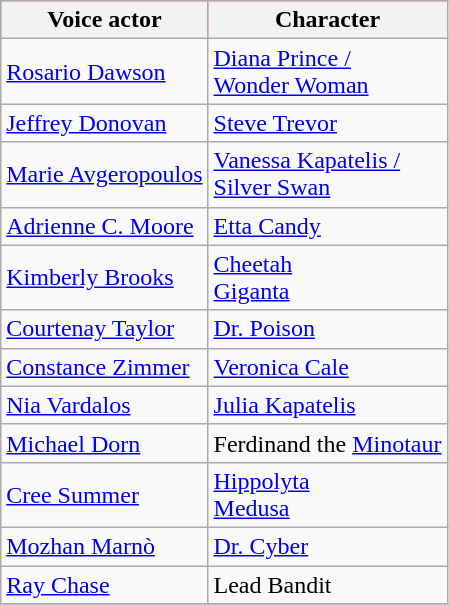<table class="wikitable sortable">
<tr style="background:rgb(255,85,0);">
<th>Voice actor</th>
<th>Character</th>
</tr>
<tr>
<td><a href='#'>Rosario Dawson</a></td>
<td><a href='#'>Diana Prince /<br> Wonder Woman</a></td>
</tr>
<tr>
<td><a href='#'>Jeffrey Donovan</a></td>
<td><a href='#'>Steve Trevor</a></td>
</tr>
<tr>
<td><a href='#'>Marie Avgeropoulos</a></td>
<td><a href='#'>Vanessa Kapatelis /<br> Silver Swan</a></td>
</tr>
<tr>
<td><a href='#'>Adrienne C. Moore</a></td>
<td><a href='#'>Etta Candy</a></td>
</tr>
<tr>
<td><a href='#'>Kimberly Brooks</a></td>
<td><a href='#'>Cheetah</a><br><a href='#'>Giganta</a></td>
</tr>
<tr>
<td><a href='#'>Courtenay Taylor</a></td>
<td><a href='#'>Dr. Poison</a></td>
</tr>
<tr>
<td><a href='#'>Constance Zimmer</a></td>
<td><a href='#'>Veronica Cale</a></td>
</tr>
<tr>
<td><a href='#'>Nia Vardalos</a></td>
<td><a href='#'>Julia Kapatelis</a></td>
</tr>
<tr>
<td><a href='#'>Michael Dorn</a></td>
<td>Ferdinand the <a href='#'>Minotaur</a></td>
</tr>
<tr>
<td><a href='#'>Cree Summer</a></td>
<td><a href='#'>Hippolyta</a><br><a href='#'>Medusa</a></td>
</tr>
<tr>
<td><a href='#'>Mozhan Marnò</a></td>
<td><a href='#'>Dr. Cyber</a></td>
</tr>
<tr>
<td><a href='#'>Ray Chase</a></td>
<td>Lead Bandit</td>
</tr>
<tr>
</tr>
</table>
